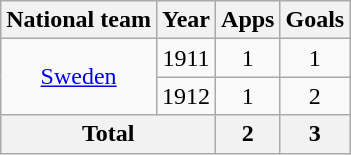<table class=wikitable style=text-align:center>
<tr>
<th>National team</th>
<th>Year</th>
<th>Apps</th>
<th>Goals</th>
</tr>
<tr>
<td rowspan="2"><a href='#'>Sweden</a></td>
<td>1911</td>
<td>1</td>
<td>1</td>
</tr>
<tr>
<td>1912</td>
<td>1</td>
<td>2</td>
</tr>
<tr>
<th colspan="2">Total</th>
<th>2</th>
<th>3</th>
</tr>
</table>
